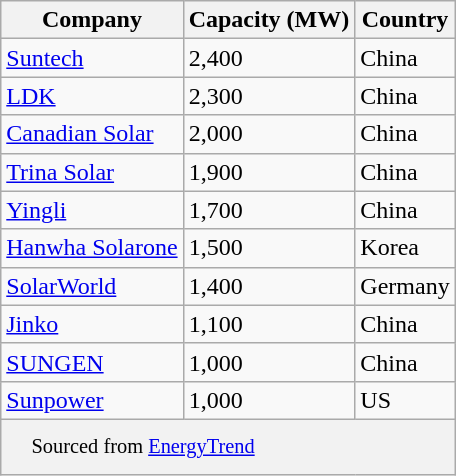<table class="wikitable">
<tr>
<th>Company</th>
<th>Capacity (MW)</th>
<th>Country</th>
</tr>
<tr>
<td><a href='#'>Suntech</a></td>
<td>2,400</td>
<td>China</td>
</tr>
<tr>
<td><a href='#'>LDK</a></td>
<td>2,300</td>
<td>China</td>
</tr>
<tr>
<td><a href='#'>Canadian Solar</a></td>
<td>2,000</td>
<td>China</td>
</tr>
<tr>
<td><a href='#'>Trina Solar</a></td>
<td>1,900</td>
<td>China</td>
</tr>
<tr>
<td><a href='#'>Yingli</a></td>
<td>1,700</td>
<td>China</td>
</tr>
<tr>
<td><a href='#'>Hanwha Solarone</a></td>
<td>1,500</td>
<td>Korea</td>
</tr>
<tr>
<td><a href='#'>SolarWorld</a></td>
<td>1,400</td>
<td>Germany</td>
</tr>
<tr>
<td><a href='#'>Jinko</a></td>
<td>1,100</td>
<td>China</td>
</tr>
<tr>
<td><a href='#'>SUNGEN</a></td>
<td>1,000</td>
<td>China</td>
</tr>
<tr>
<td><a href='#'>Sunpower</a></td>
<td>1,000</td>
<td>US</td>
</tr>
<tr>
<td colspan=3 style="font-size: 0.85em; padding: 10px 0 10px 20px; background-color: #f2f2f2;">Sourced from <a href='#'>EnergyTrend</a></td>
</tr>
</table>
